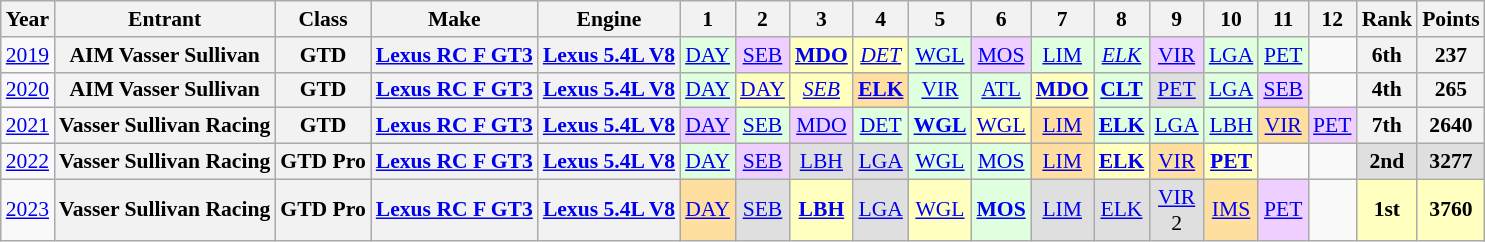<table class="wikitable" style="text-align:center; font-size:90%">
<tr>
<th>Year</th>
<th>Entrant</th>
<th>Class</th>
<th>Make</th>
<th>Engine</th>
<th>1</th>
<th>2</th>
<th>3</th>
<th>4</th>
<th>5</th>
<th>6</th>
<th>7</th>
<th>8</th>
<th>9</th>
<th>10</th>
<th>11</th>
<th>12</th>
<th>Rank</th>
<th>Points</th>
</tr>
<tr>
<td><a href='#'>2019</a></td>
<th>AIM Vasser Sullivan</th>
<th>GTD</th>
<th><a href='#'>Lexus RC F GT3</a></th>
<th><a href='#'>Lexus 5.4L V8</a></th>
<td style="background:#DFFFDF;"><a href='#'>DAY</a><br></td>
<td style="background:#EFCFFF;"><a href='#'>SEB</a><br></td>
<td style="background:#FFFFBF;"><strong><a href='#'>MDO</a></strong><br></td>
<td style="background:#FFFFBF;"><em><a href='#'>DET</a></em><br></td>
<td style="background:#DFFFDF;"><a href='#'>WGL</a><br></td>
<td style="background:#EFCFFF;"><a href='#'>MOS</a><br></td>
<td style="background:#DFFFDF;"><a href='#'>LIM</a><br></td>
<td style="background:#DFFFDF;"><em><a href='#'>ELK</a></em><br></td>
<td style="background:#EFCFFF;"><a href='#'>VIR</a><br></td>
<td style="background:#DFFFDF;"><a href='#'>LGA</a><br></td>
<td style="background:#DFFFDF;"><a href='#'>PET</a><br></td>
<td></td>
<th>6th</th>
<th>237</th>
</tr>
<tr>
<td><a href='#'>2020</a></td>
<th>AIM Vasser Sullivan</th>
<th>GTD</th>
<th><a href='#'>Lexus RC F GT3</a></th>
<th><a href='#'>Lexus 5.4L V8</a></th>
<td style="background:#DFFFDF;"><a href='#'>DAY</a><br></td>
<td style="background:#FFFFBF;"><a href='#'>DAY</a><br></td>
<td style="background:#FFFFBF;"><em><a href='#'>SEB</a></em><br></td>
<td style="background:#FFDF9F;"><strong><a href='#'>ELK</a></strong><br></td>
<td style="background:#DFFFDF;"><a href='#'>VIR</a><br></td>
<td style="background:#DFFFDF;"><a href='#'>ATL</a><br></td>
<td style="background:#FFFFBF;"><strong><a href='#'>MDO</a></strong><br></td>
<td style="background:#DFFFDF;"><strong><a href='#'>CLT</a></strong><br></td>
<td style="background:#DFDFDF;"><a href='#'>PET</a><br></td>
<td style="background:#DFFFDF;"><a href='#'>LGA</a><br></td>
<td style="background:#EFCFFF;"><a href='#'>SEB</a><br></td>
<td></td>
<th>4th</th>
<th>265</th>
</tr>
<tr>
<td><a href='#'>2021</a></td>
<th>Vasser Sullivan Racing</th>
<th>GTD</th>
<th><a href='#'>Lexus RC F GT3</a></th>
<th><a href='#'>Lexus 5.4L V8</a></th>
<td style="background:#EFCFFF;"><a href='#'>DAY</a><br></td>
<td style="background:#DFFFDF;"><a href='#'>SEB</a><br></td>
<td style="background:#EFCFFF;"><a href='#'>MDO</a><br></td>
<td style="background:#DFFFDF;"><a href='#'>DET</a><br></td>
<td style="background:#DFFFDF;"><strong><a href='#'>WGL</a></strong><br></td>
<td style="background:#FFFFBF;"><a href='#'>WGL</a><br></td>
<td style="background:#FFDF9F;"><a href='#'>LIM</a><br></td>
<td style="background:#DFFFDF;"><strong><a href='#'>ELK</a></strong><br></td>
<td style="background:#DFFFDF;"><a href='#'>LGA</a><br></td>
<td style="background:#DFFFDF;"><a href='#'>LBH</a><br></td>
<td style="background:#FFDF9F;"><a href='#'>VIR</a><br></td>
<td style="background:#EFCFFF;"><a href='#'>PET</a><br></td>
<th>7th</th>
<th>2640</th>
</tr>
<tr>
<td><a href='#'>2022</a></td>
<th>Vasser Sullivan Racing</th>
<th>GTD Pro</th>
<th><a href='#'>Lexus RC F GT3</a></th>
<th><a href='#'>Lexus 5.4L V8</a></th>
<td style="background:#DFFFDF;"><a href='#'>DAY</a><br></td>
<td style="background:#EFCFFF;"><a href='#'>SEB</a><br></td>
<td style="background:#DFDFDF;"><a href='#'>LBH</a><br></td>
<td style="background:#DFDFDF;"><a href='#'>LGA</a><br></td>
<td style="background:#DFFFDF;"><a href='#'>WGL</a><br></td>
<td style="background:#DFFFDF;"><a href='#'>MOS</a><br></td>
<td style="background:#FFDF9F;"><a href='#'>LIM</a><br></td>
<td style="background:#FFFFBF;"><strong><a href='#'>ELK</a></strong><br></td>
<td style="background:#FFDF9F;"><a href='#'>VIR</a><br></td>
<td style="background:#FFFFBF;"><strong><a href='#'>PET</a></strong><br></td>
<td></td>
<td></td>
<th style="background:#DFDFDF;">2nd</th>
<th style="background:#DFDFDF;">3277</th>
</tr>
<tr>
<td><a href='#'>2023</a></td>
<th>Vasser Sullivan Racing</th>
<th>GTD Pro</th>
<th><a href='#'>Lexus RC F GT3</a></th>
<th><a href='#'>Lexus 5.4L V8</a></th>
<td style="background:#FFDF9F;"><a href='#'>DAY</a><br></td>
<td style="background:#DFDFDF;"><a href='#'>SEB</a><br></td>
<td style="background:#FFFFBF;"><strong><a href='#'>LBH</a></strong><br></td>
<td style="background:#DFDFDF;"><a href='#'>LGA</a><br></td>
<td style="background:#FFFFBF;"><a href='#'>WGL</a><br></td>
<td style="background:#DFFFDF;"><strong><a href='#'>MOS</a></strong><br></td>
<td style="background:#DFDFDF;"><a href='#'>LIM</a><br></td>
<td style="background:#DFDFDF;"><a href='#'>ELK</a><br></td>
<td style="background:#DFDFDF;"><a href='#'>VIR</a><br>2</td>
<td style="background:#FFDF9F;"><a href='#'>IMS</a><br></td>
<td style="background:#EFCFFF;"><a href='#'>PET</a><br></td>
<td></td>
<th style="background:#FFFFBF;">1st</th>
<th style="background:#FFFFBF;">3760</th>
</tr>
</table>
